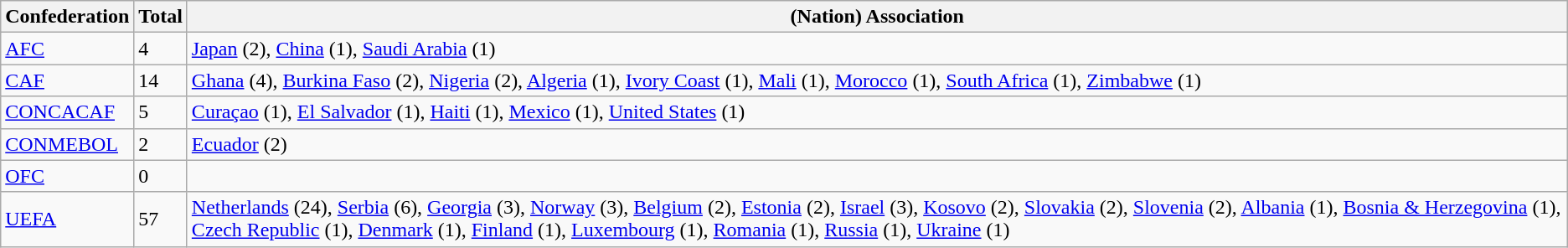<table class="wikitable sortable" style="text-align:left">
<tr>
<th scope="row">Confederation</th>
<th scope="col">Total</th>
<th scope="col" class="unsortable">(Nation) Association</th>
</tr>
<tr>
<td><a href='#'>AFC</a></td>
<td>4</td>
<td> <a href='#'>Japan</a> (2),  <a href='#'>China</a> (1),  <a href='#'>Saudi Arabia</a> (1)</td>
</tr>
<tr>
<td><a href='#'>CAF</a></td>
<td>14</td>
<td> <a href='#'>Ghana</a> (4),  <a href='#'>Burkina Faso</a> (2),  <a href='#'>Nigeria</a> (2),  <a href='#'>Algeria</a> (1),  <a href='#'>Ivory Coast</a> (1),  <a href='#'>Mali</a> (1),  <a href='#'>Morocco</a> (1),  <a href='#'>South Africa</a> (1),  <a href='#'>Zimbabwe</a> (1)</td>
</tr>
<tr>
<td><a href='#'>CONCACAF</a></td>
<td>5</td>
<td> <a href='#'>Curaçao</a> (1),  <a href='#'>El Salvador</a> (1),  <a href='#'>Haiti</a> (1),  <a href='#'>Mexico</a> (1),  <a href='#'>United States</a> (1)</td>
</tr>
<tr>
<td><a href='#'>CONMEBOL</a></td>
<td>2</td>
<td> <a href='#'>Ecuador</a> (2)</td>
</tr>
<tr>
<td><a href='#'>OFC</a></td>
<td>0</td>
<td> </td>
</tr>
<tr>
<td><a href='#'>UEFA</a></td>
<td>57</td>
<td> <a href='#'>Netherlands</a> (24),  <a href='#'>Serbia</a> (6),  <a href='#'>Georgia</a> (3),  <a href='#'>Norway</a> (3),  <a href='#'>Belgium</a> (2),  <a href='#'>Estonia</a> (2),  <a href='#'>Israel</a> (3),  <a href='#'>Kosovo</a> (2),  <a href='#'>Slovakia</a> (2),  <a href='#'>Slovenia</a> (2),  <a href='#'>Albania</a> (1),  <a href='#'>Bosnia & Herzegovina</a> (1),  <a href='#'>Czech Republic</a> (1),  <a href='#'>Denmark</a> (1),  <a href='#'>Finland</a> (1),  <a href='#'>Luxembourg</a> (1),  <a href='#'>Romania</a> (1),  <a href='#'>Russia</a> (1),  <a href='#'>Ukraine</a> (1)</td>
</tr>
</table>
